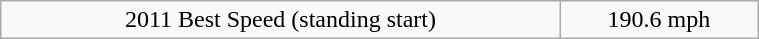<table class="wikitable" style="text-align: center; width:40%;">
<tr>
<td>2011 Best Speed (standing start)</td>
<td>190.6 mph</td>
</tr>
</table>
